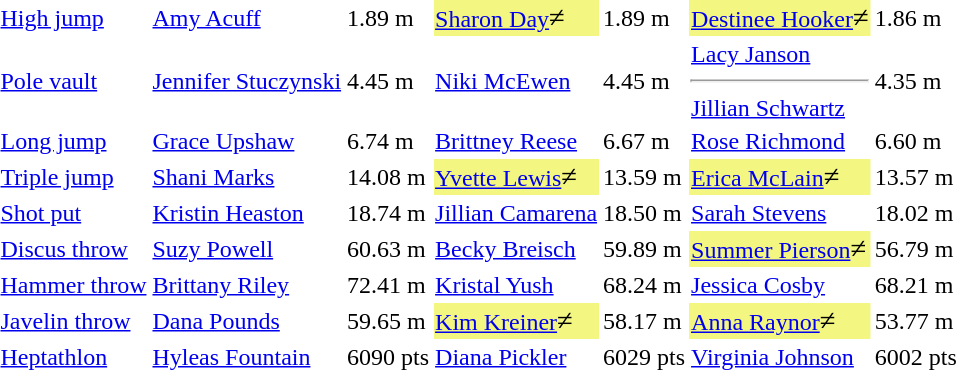<table>
<tr>
<td><a href='#'>High jump</a></td>
<td><a href='#'>Amy Acuff</a></td>
<td>1.89 m</td>
<td bgcolor=#F3F781><a href='#'>Sharon Day</a><big>≠</big></td>
<td>1.89 m</td>
<td bgcolor=#F3F781><a href='#'>Destinee Hooker</a><big>≠</big></td>
<td>1.86 m</td>
</tr>
<tr>
<td><a href='#'>Pole vault</a></td>
<td><a href='#'>Jennifer Stuczynski</a></td>
<td>4.45 m</td>
<td><a href='#'>Niki McEwen</a></td>
<td>4.45 m</td>
<td><a href='#'>Lacy Janson</a><hr><a href='#'>Jillian Schwartz</a></td>
<td>4.35 m</td>
</tr>
<tr>
<td><a href='#'>Long jump</a></td>
<td><a href='#'>Grace Upshaw</a></td>
<td>6.74 m</td>
<td><a href='#'>Brittney Reese</a></td>
<td>6.67 m</td>
<td><a href='#'>Rose Richmond</a></td>
<td>6.60 m</td>
</tr>
<tr>
<td><a href='#'>Triple jump</a></td>
<td><a href='#'>Shani Marks</a></td>
<td>14.08 m</td>
<td bgcolor=#F3F781><a href='#'>Yvette Lewis</a><big>≠</big></td>
<td>13.59 m</td>
<td bgcolor=#F3F781><a href='#'>Erica McLain</a><big>≠</big></td>
<td>13.57 m</td>
</tr>
<tr>
<td><a href='#'>Shot put</a></td>
<td><a href='#'>Kristin Heaston</a></td>
<td>18.74 m</td>
<td><a href='#'>Jillian Camarena</a></td>
<td>18.50 m</td>
<td><a href='#'>Sarah Stevens</a></td>
<td>18.02 m</td>
</tr>
<tr>
<td><a href='#'>Discus throw</a></td>
<td><a href='#'>Suzy Powell</a></td>
<td>60.63 m</td>
<td><a href='#'>Becky Breisch</a></td>
<td>59.89 m</td>
<td bgcolor=#F3F781><a href='#'>Summer Pierson</a><big>≠</big></td>
<td>56.79 m</td>
</tr>
<tr>
<td><a href='#'>Hammer throw</a></td>
<td><a href='#'>Brittany Riley</a></td>
<td>72.41 m</td>
<td><a href='#'>Kristal Yush</a></td>
<td>68.24 m</td>
<td><a href='#'>Jessica Cosby</a></td>
<td>68.21 m</td>
</tr>
<tr>
<td><a href='#'>Javelin throw</a></td>
<td><a href='#'>Dana Pounds</a></td>
<td>59.65 m</td>
<td bgcolor=#F3F781><a href='#'>Kim Kreiner</a><big>≠</big></td>
<td>58.17 m</td>
<td bgcolor=#F3F781><a href='#'>Anna Raynor</a><big>≠</big></td>
<td>53.77 m</td>
</tr>
<tr>
<td><a href='#'>Heptathlon</a></td>
<td><a href='#'>Hyleas Fountain</a></td>
<td>6090 pts</td>
<td><a href='#'>Diana Pickler</a></td>
<td>6029 pts</td>
<td><a href='#'>Virginia Johnson</a></td>
<td>6002 pts</td>
</tr>
</table>
